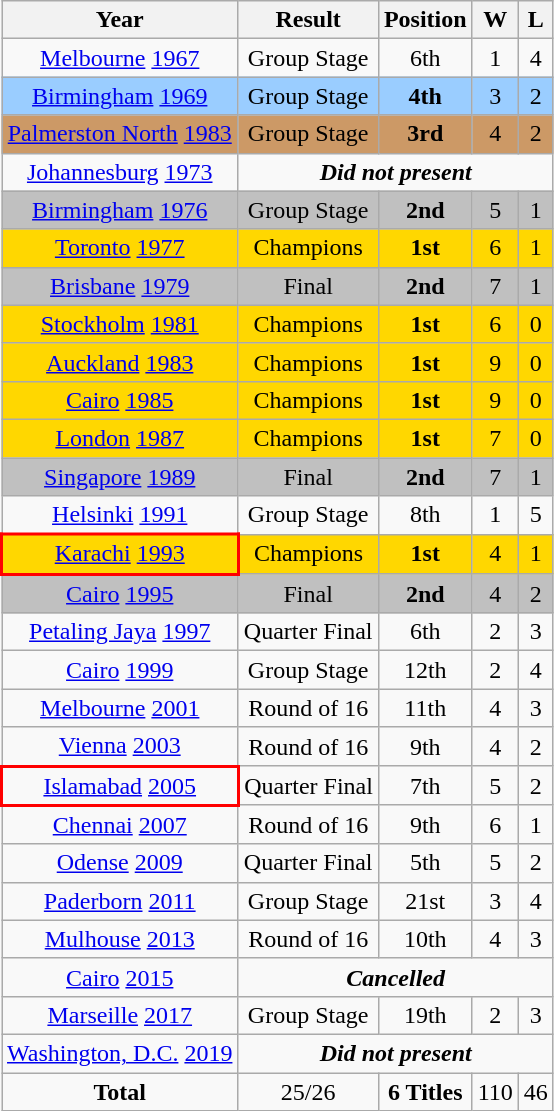<table class="wikitable" style="text-align: center;">
<tr>
<th>Year</th>
<th>Result</th>
<th>Position</th>
<th>W</th>
<th>L</th>
</tr>
<tr>
<td> <a href='#'>Melbourne</a> <a href='#'>1967</a></td>
<td>Group Stage</td>
<td>6th</td>
<td>1</td>
<td>4</td>
</tr>
<tr style="background:#9acdff;">
<td> <a href='#'>Birmingham</a> <a href='#'>1969</a></td>
<td>Group Stage</td>
<td><strong>4th</strong></td>
<td>3</td>
<td>2</td>
</tr>
<tr style="background:#c96;">
<td> <a href='#'>Palmerston North</a> <a href='#'>1983</a></td>
<td>Group Stage</td>
<td><strong>3rd</strong></td>
<td>4</td>
<td>2</td>
</tr>
<tr>
<td> <a href='#'>Johannesburg</a> <a href='#'>1973</a></td>
<td rowspan="1" colspan="4" align="center"><strong><em>Did not present</em></strong></td>
</tr>
<tr style="background:silver;">
<td> <a href='#'>Birmingham</a> <a href='#'>1976</a></td>
<td>Group Stage</td>
<td><strong>2nd</strong></td>
<td>5</td>
<td>1</td>
</tr>
<tr style="background:gold;">
<td> <a href='#'>Toronto</a> <a href='#'>1977</a></td>
<td>Champions</td>
<td><strong>1st</strong></td>
<td>6</td>
<td>1</td>
</tr>
<tr style="background:silver;">
<td> <a href='#'>Brisbane</a> <a href='#'>1979</a></td>
<td>Final</td>
<td><strong>2nd</strong></td>
<td>7</td>
<td>1</td>
</tr>
<tr style="background:gold;">
<td> <a href='#'>Stockholm</a> <a href='#'>1981</a></td>
<td>Champions</td>
<td><strong>1st</strong></td>
<td>6</td>
<td>0</td>
</tr>
<tr style="background:gold;">
<td> <a href='#'>Auckland</a> <a href='#'>1983</a></td>
<td>Champions</td>
<td><strong>1st</strong></td>
<td>9</td>
<td>0</td>
</tr>
<tr style="background:gold;">
<td> <a href='#'>Cairo</a> <a href='#'>1985</a></td>
<td>Champions</td>
<td><strong>1st</strong></td>
<td>9</td>
<td>0</td>
</tr>
<tr style="background:gold;">
<td> <a href='#'>London</a> <a href='#'>1987</a></td>
<td>Champions</td>
<td><strong>1st</strong></td>
<td>7</td>
<td>0</td>
</tr>
<tr style="background:silver;">
<td> <a href='#'>Singapore</a> <a href='#'>1989</a></td>
<td>Final</td>
<td><strong>2nd</strong></td>
<td>7</td>
<td>1</td>
</tr>
<tr>
<td> <a href='#'>Helsinki</a> <a href='#'>1991</a></td>
<td>Group Stage</td>
<td>8th</td>
<td>1</td>
<td>5</td>
</tr>
<tr style="background:gold;">
<td style="border: 2px solid red"> <a href='#'>Karachi</a> <a href='#'>1993</a></td>
<td>Champions</td>
<td><strong>1st</strong></td>
<td>4</td>
<td>1</td>
</tr>
<tr style="background:silver;">
<td> <a href='#'>Cairo</a> <a href='#'>1995</a></td>
<td>Final</td>
<td><strong>2nd</strong></td>
<td>4</td>
<td>2</td>
</tr>
<tr>
<td> <a href='#'>Petaling Jaya</a> <a href='#'>1997</a></td>
<td>Quarter Final</td>
<td>6th</td>
<td>2</td>
<td>3</td>
</tr>
<tr>
<td> <a href='#'>Cairo</a> <a href='#'>1999</a></td>
<td>Group Stage</td>
<td>12th</td>
<td>2</td>
<td>4</td>
</tr>
<tr>
<td> <a href='#'>Melbourne</a> <a href='#'>2001</a></td>
<td>Round of 16</td>
<td>11th</td>
<td>4</td>
<td>3</td>
</tr>
<tr>
<td> <a href='#'>Vienna</a> <a href='#'>2003</a></td>
<td>Round of 16</td>
<td>9th</td>
<td>4</td>
<td>2</td>
</tr>
<tr>
<td style="border: 2px solid red"> <a href='#'>Islamabad</a> <a href='#'>2005</a></td>
<td>Quarter Final</td>
<td>7th</td>
<td>5</td>
<td>2</td>
</tr>
<tr>
<td> <a href='#'>Chennai</a> <a href='#'>2007</a></td>
<td>Round of 16</td>
<td>9th</td>
<td>6</td>
<td>1</td>
</tr>
<tr>
<td> <a href='#'>Odense</a> <a href='#'>2009</a></td>
<td>Quarter Final</td>
<td>5th</td>
<td>5</td>
<td>2</td>
</tr>
<tr>
<td> <a href='#'>Paderborn</a> <a href='#'>2011</a></td>
<td>Group Stage</td>
<td>21st</td>
<td>3</td>
<td>4</td>
</tr>
<tr>
<td> <a href='#'>Mulhouse</a> <a href='#'>2013</a></td>
<td>Round of 16</td>
<td>10th</td>
<td>4</td>
<td>3</td>
</tr>
<tr>
<td> <a href='#'>Cairo</a> <a href='#'>2015</a></td>
<td rowspan="1" colspan="4" align="center"><strong><em>Cancelled</em></strong></td>
</tr>
<tr>
<td> <a href='#'>Marseille</a> <a href='#'>2017</a></td>
<td>Group Stage</td>
<td>19th</td>
<td>2</td>
<td>3</td>
</tr>
<tr>
<td> <a href='#'>Washington, D.C.</a> <a href='#'>2019</a></td>
<td rowspan="1" colspan="4" align="center"><strong><em>Did not present</em></strong></td>
</tr>
<tr>
<td><strong>Total</strong></td>
<td>25/26</td>
<td><strong>6 Titles</strong></td>
<td>110</td>
<td>46</td>
</tr>
</table>
